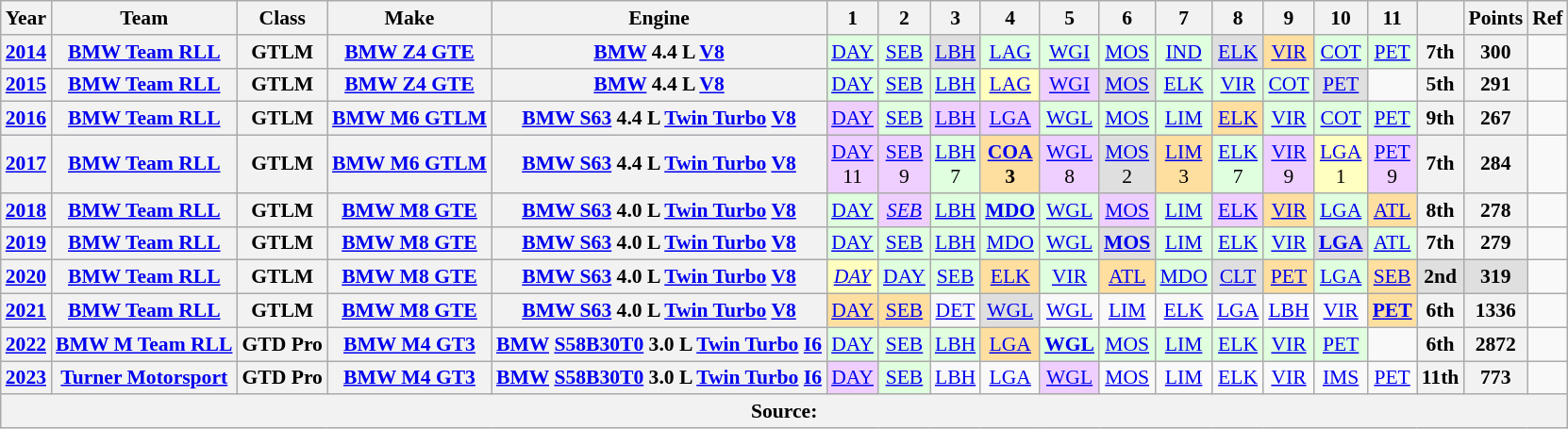<table class="wikitable" style="text-align:center; font-size:90%">
<tr>
<th>Year</th>
<th>Team</th>
<th>Class</th>
<th>Make</th>
<th>Engine</th>
<th>1</th>
<th>2</th>
<th>3</th>
<th>4</th>
<th>5</th>
<th>6</th>
<th>7</th>
<th>8</th>
<th>9</th>
<th>10</th>
<th>11</th>
<th></th>
<th>Points</th>
<th>Ref</th>
</tr>
<tr>
<th><a href='#'>2014</a></th>
<th><a href='#'>BMW Team RLL</a></th>
<th>GTLM</th>
<th><a href='#'>BMW Z4 GTE</a></th>
<th><a href='#'>BMW</a> 4.4 L <a href='#'>V8</a></th>
<td style="background:#dfffdf;"><a href='#'>DAY</a><br></td>
<td style="background:#dfffdf;"><a href='#'>SEB</a><br></td>
<td style="background:#DFDFDF;"><a href='#'>LBH</a><br></td>
<td style="background:#dfffdf;"><a href='#'>LAG</a><br></td>
<td style="background:#dfffdf;"><a href='#'>WGI</a><br></td>
<td style="background:#dfffdf;"><a href='#'>MOS</a><br></td>
<td style="background:#dfffdf;"><a href='#'>IND</a><br></td>
<td style="background:#DFDFDF;"><a href='#'>ELK</a><br></td>
<td style="background:#ffdf9f;"><a href='#'>VIR</a><br></td>
<td style="background:#dfffdf;"><a href='#'>COT</a><br></td>
<td style="background:#dfffdf;"><a href='#'>PET</a><br></td>
<th><strong>7th</strong></th>
<th><strong>300</strong></th>
<td></td>
</tr>
<tr>
<th><a href='#'>2015</a></th>
<th><a href='#'>BMW Team RLL</a></th>
<th>GTLM</th>
<th><a href='#'>BMW Z4 GTE</a></th>
<th><a href='#'>BMW</a> 4.4 L <a href='#'>V8</a></th>
<td style="background:#dfffdf;"><a href='#'>DAY</a><br></td>
<td style="background:#dfffdf;"><a href='#'>SEB</a><br></td>
<td style="background:#dfffdf;"><a href='#'>LBH</a><br></td>
<td style="background:#FFFFBF;"><a href='#'>LAG</a><br></td>
<td style="background:#efcfff;"><a href='#'>WGI</a><br></td>
<td style="background:#DFDFDF;"><a href='#'>MOS</a><br></td>
<td style="background:#dfffdf;"><a href='#'>ELK</a><br></td>
<td style="background:#dfffdf;"><a href='#'>VIR</a><br></td>
<td style="background:#dfffdf;"><a href='#'>COT</a><br></td>
<td style="background:#DFDFDF;"><a href='#'>PET</a><br></td>
<td></td>
<th><strong>5th</strong></th>
<th><strong>291</strong></th>
<td></td>
</tr>
<tr>
<th><a href='#'>2016</a></th>
<th><a href='#'>BMW Team RLL</a></th>
<th>GTLM</th>
<th><a href='#'>BMW M6 GTLM</a></th>
<th><a href='#'>BMW S63</a> 4.4 L <a href='#'>Twin Turbo</a> <a href='#'>V8</a></th>
<td style="background:#EFCFFF;"><a href='#'>DAY</a><br></td>
<td style="background:#DFFFDF;"><a href='#'>SEB</a><br></td>
<td style="background:#efcfff;"><a href='#'>LBH</a><br></td>
<td style="background:#efcfff;"><a href='#'>LGA</a><br></td>
<td style="background:#dfffdf;"><a href='#'>WGL</a><br></td>
<td style="background:#dfffdf;"><a href='#'>MOS</a><br></td>
<td style="background:#dfffdf;"><a href='#'>LIM</a><br></td>
<td style="background:#ffdf9f;"><a href='#'>ELK</a><br></td>
<td style="background:#dfffdf;"><a href='#'>VIR</a> <br></td>
<td style="background:#dfffdf;"><a href='#'>COT</a><br></td>
<td style="background:#DFFFDF;"><a href='#'>PET</a><br></td>
<th>9th</th>
<th>267</th>
<td></td>
</tr>
<tr>
<th><a href='#'>2017</a></th>
<th><a href='#'>BMW Team RLL</a></th>
<th>GTLM</th>
<th><a href='#'>BMW M6 GTLM</a></th>
<th><a href='#'>BMW S63</a> 4.4 L <a href='#'>Twin Turbo</a> <a href='#'>V8</a></th>
<td style="background:#EFCFFF;"><a href='#'>DAY</a><br>11</td>
<td style="background:#EFCFFF;"><a href='#'>SEB</a><br>9</td>
<td style="background:#DFFFDF;"><a href='#'>LBH</a><br>7</td>
<td style="background:#FFDF9F;"><strong><a href='#'>COA</a><br>3</strong></td>
<td style="background:#EFCFFF;"><a href='#'>WGL</a><br>8</td>
<td style="background:#DFDFDF;"><a href='#'>MOS</a><br>2</td>
<td style="background:#FFDF9F;"><a href='#'>LIM</a><br>3</td>
<td style="background:#DFFFDF;"><a href='#'>ELK</a><br>7</td>
<td style="background:#EFCFFF;"><a href='#'>VIR</a><br>9</td>
<td style="background:#FFFFBF;"><a href='#'>LGA</a><br>1</td>
<td style="background:#EFCFFF;"><a href='#'>PET</a><br>9</td>
<th>7th</th>
<th>284</th>
<td></td>
</tr>
<tr>
<th><a href='#'>2018</a></th>
<th><a href='#'>BMW Team RLL</a></th>
<th>GTLM</th>
<th><a href='#'>BMW M8 GTE</a></th>
<th><a href='#'>BMW S63</a> 4.0 L <a href='#'>Twin Turbo</a> <a href='#'>V8</a></th>
<td style="background:#DFFFDF;"><a href='#'>DAY</a><br></td>
<td style="background:#EFCFFF;"><em><a href='#'>SEB</a></em><br></td>
<td style="background:#DFFFDF;"><a href='#'>LBH</a><br></td>
<td style="background:#DFFFDF;"><strong><a href='#'>MDO</a></strong><br></td>
<td style="background:#DFFFDF;"><a href='#'>WGL</a><br></td>
<td style="background:#EFCFFF;"><a href='#'>MOS</a><br></td>
<td style="background:#DFFFDF;"><a href='#'>LIM</a><br></td>
<td style="background:#EFCFFF;"><a href='#'>ELK</a><br></td>
<td style="background:#FFDF9F;"><a href='#'>VIR</a><br></td>
<td style="background:#DFFFDF;"><a href='#'>LGA</a><br></td>
<td style="background:#FFDF9F;"><a href='#'>ATL</a><br></td>
<th>8th</th>
<th>278</th>
<td></td>
</tr>
<tr>
<th><a href='#'>2019</a></th>
<th><a href='#'>BMW Team RLL</a></th>
<th>GTLM</th>
<th><a href='#'>BMW M8 GTE</a></th>
<th><a href='#'>BMW S63</a> 4.0 L <a href='#'>Twin Turbo</a> <a href='#'>V8</a></th>
<td style="background:#DFFFDF;"><a href='#'>DAY</a><br></td>
<td style="background:#DFFFDF;"><a href='#'>SEB</a><br></td>
<td style="background:#DFFFDF;"><a href='#'>LBH</a><br></td>
<td style="background:#DFFFDF;"><a href='#'>MDO</a><br></td>
<td style="background:#DFFFDF;"><a href='#'>WGL</a><br></td>
<td style="background:#DFDFDF;"><strong><a href='#'>MOS</a></strong><br></td>
<td style="background:#DFFFDF;"><a href='#'>LIM</a><br></td>
<td style="background:#DFFFDF;"><a href='#'>ELK</a><br></td>
<td style="background:#DFFFDF;"><a href='#'>VIR</a><br></td>
<td style="background:#DFDFDF;"><strong><a href='#'>LGA</a></strong><br></td>
<td style="background:#DFFFDF;"><a href='#'>ATL</a><br></td>
<th>7th</th>
<th>279</th>
<td></td>
</tr>
<tr>
<th><a href='#'>2020</a></th>
<th><a href='#'>BMW Team RLL</a></th>
<th>GTLM</th>
<th><a href='#'>BMW M8 GTE</a></th>
<th><a href='#'>BMW S63</a> 4.0 L <a href='#'>Twin Turbo</a> <a href='#'>V8</a></th>
<td style="background:#FFFFBF;"><em><a href='#'>DAY</a></em><br></td>
<td style="background:#DFFFDF;"><a href='#'>DAY</a><br></td>
<td style="background:#DFFFDF;"><a href='#'>SEB</a><br></td>
<td style="background:#FFDF9F;"><a href='#'>ELK</a><br></td>
<td style="background:#DFFFDF;"><a href='#'>VIR</a><br></td>
<td style="background:#FFDF9F;"><a href='#'>ATL</a><br></td>
<td style="background:#DFFFDF;"><a href='#'>MDO</a><br></td>
<td style="background:#DFDFDF;"><a href='#'>CLT</a><br></td>
<td style="background:#FFDF9F;"><a href='#'>PET</a><br></td>
<td style="background:#DFFFDF"><a href='#'>LGA</a><br></td>
<td style="background:#FFDF9F;"><a href='#'>SEB</a><br></td>
<th style="background:#DFDFDF;">2nd</th>
<th style="background:#DFDFDF;">319</th>
<td></td>
</tr>
<tr>
<th><a href='#'>2021</a></th>
<th><a href='#'>BMW Team RLL</a></th>
<th>GTLM</th>
<th><a href='#'>BMW M8 GTE</a></th>
<th><a href='#'>BMW S63</a> 4.0 L <a href='#'>Twin Turbo</a> <a href='#'>V8</a></th>
<td style="background:#FFDF9F;"><a href='#'>DAY</a><br></td>
<td style="background:#FFDF9F;"><a href='#'>SEB</a><br></td>
<td><a href='#'>DET</a></td>
<td style="background:#DFDFDF;"><a href='#'>WGL</a><br></td>
<td><a href='#'>WGL</a></td>
<td><a href='#'>LIM</a></td>
<td><a href='#'>ELK</a></td>
<td><a href='#'>LGA</a></td>
<td><a href='#'>LBH</a></td>
<td><a href='#'>VIR</a></td>
<td style="background:#FFDF9F;"><strong><a href='#'>PET</a></strong><br></td>
<th>6th</th>
<th>1336</th>
<td></td>
</tr>
<tr>
<th><a href='#'>2022</a></th>
<th><a href='#'>BMW M Team RLL</a></th>
<th>GTD Pro</th>
<th><a href='#'>BMW M4 GT3</a></th>
<th><a href='#'>BMW</a> <a href='#'>S58B30T0</a> 3.0 L <a href='#'>Twin Turbo</a> <a href='#'>I6</a></th>
<td style="background:#DFFFDF;"><a href='#'>DAY</a><br></td>
<td style="background:#DFFFDF;"><a href='#'>SEB</a><br></td>
<td style="background:#DFFFDF;"><a href='#'>LBH</a><br></td>
<td style="background:#FFDF9F;"><a href='#'>LGA</a><br></td>
<td style="background:#DFFFDF;"><strong><a href='#'>WGL</a></strong><br></td>
<td style="background:#DFFFDF;"><a href='#'>MOS</a><br></td>
<td style="background:#DFFFDF;"><a href='#'>LIM</a><br></td>
<td style="background:#DFFFDF;"><a href='#'>ELK</a><br></td>
<td style="background:#DFFFDF;"><a href='#'>VIR</a><br></td>
<td style="background:#DFFFDF;"><a href='#'>PET</a><br></td>
<td></td>
<th>6th</th>
<th>2872</th>
<td></td>
</tr>
<tr>
<th><a href='#'>2023</a></th>
<th><a href='#'>Turner Motorsport</a></th>
<th>GTD Pro</th>
<th><a href='#'>BMW M4 GT3</a></th>
<th><a href='#'>BMW</a> <a href='#'>S58B30T0</a> 3.0 L <a href='#'>Twin Turbo</a> <a href='#'>I6</a></th>
<td style="background:#EFCFFF;"><a href='#'>DAY</a><br></td>
<td style="background:#DFFFDF;"><a href='#'>SEB</a><br></td>
<td><a href='#'>LBH</a><br></td>
<td><a href='#'>LGA</a><br></td>
<td style="background:#EFCFFF;"><a href='#'>WGL</a><br></td>
<td><a href='#'>MOS</a><br></td>
<td><a href='#'>LIM</a><br></td>
<td><a href='#'>ELK</a><br></td>
<td><a href='#'>VIR</a><br></td>
<td><a href='#'>IMS</a><br></td>
<td><a href='#'>PET</a><br></td>
<th>11th</th>
<th>773</th>
<td></td>
</tr>
<tr>
<th colspan="19">Source:</th>
</tr>
</table>
